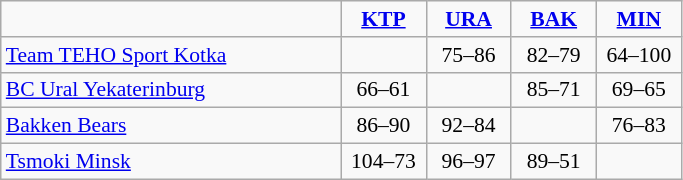<table style="font-size: 90%; text-align: center" class="wikitable">
<tr>
<td width=220></td>
<td width=50><strong><a href='#'>KTP</a></strong></td>
<td width=50><strong><a href='#'>URA</a></strong></td>
<td width=50><strong><a href='#'>BAK</a></strong></td>
<td width=50><strong><a href='#'>MIN</a></strong></td>
</tr>
<tr>
<td align=left> <a href='#'>Team TEHO Sport Kotka</a></td>
<td></td>
<td>75–86</td>
<td>82–79</td>
<td>64–100</td>
</tr>
<tr>
<td align=left> <a href='#'>BC Ural Yekaterinburg</a></td>
<td>66–61</td>
<td></td>
<td>85–71</td>
<td>69–65</td>
</tr>
<tr>
<td align=left> <a href='#'>Bakken Bears</a></td>
<td>86–90</td>
<td>92–84</td>
<td></td>
<td>76–83</td>
</tr>
<tr>
<td align=left> <a href='#'>Tsmoki Minsk</a></td>
<td>104–73</td>
<td>96–97</td>
<td>89–51</td>
<td></td>
</tr>
</table>
